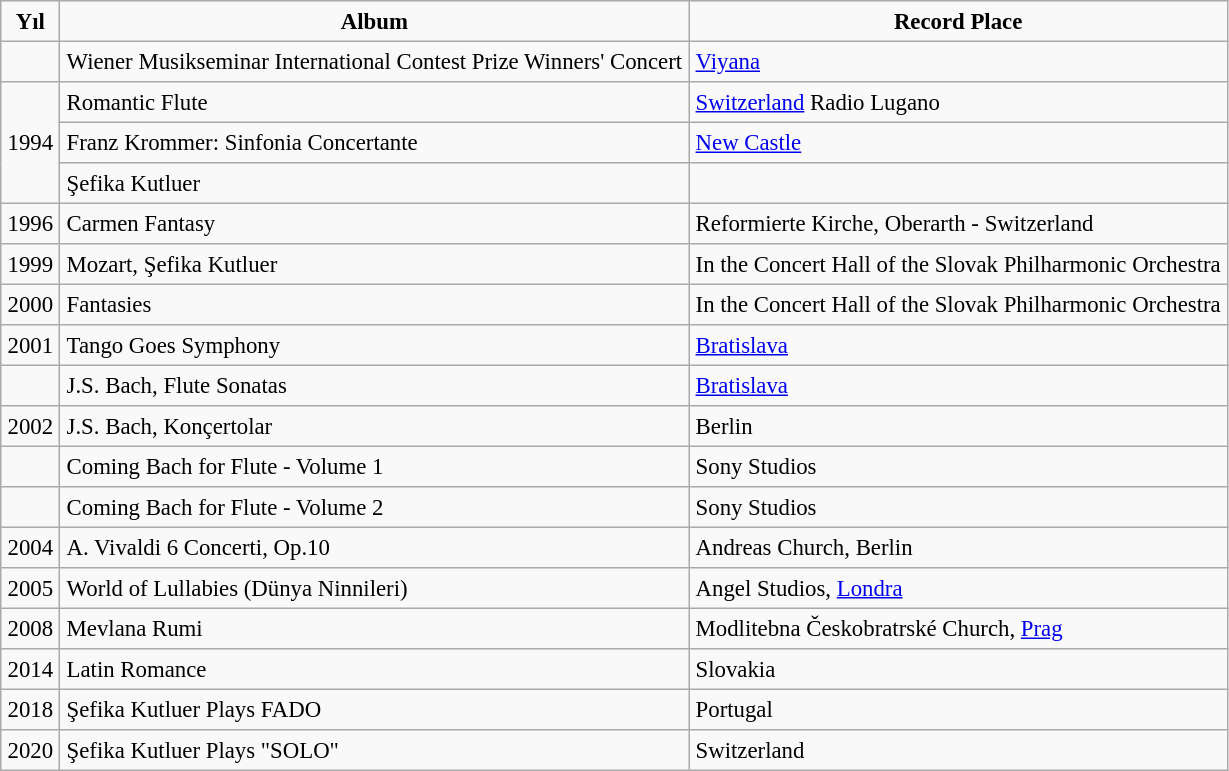<table cellspacing="0" cellpadding="4" border="2" style="margin: 1em 1em 1em 0; background: #f9f9f9; border: 1px #aaa solid; border-collapse: collapse; font-size: 95%;">
<tr>
<th>Yıl</th>
<th>Album</th>
<th>Record Place</th>
</tr>
<tr>
<td></td>
<td>Wiener Musikseminar International Contest Prize Winners' Concert</td>
<td><a href='#'>Viyana</a></td>
</tr>
<tr>
<td rowspan="3">1994</td>
<td>Romantic Flute</td>
<td><a href='#'>Switzerland</a> Radio Lugano</td>
</tr>
<tr>
<td>Franz Krommer: Sinfonia Concertante</td>
<td><a href='#'>New Castle</a></td>
</tr>
<tr>
<td>Şefika Kutluer</td>
<td></td>
</tr>
<tr>
<td>1996</td>
<td>Carmen Fantasy</td>
<td>Reformierte Kirche, Oberarth - Switzerland</td>
</tr>
<tr>
<td>1999</td>
<td>Mozart, Şefika Kutluer</td>
<td>In the Concert Hall of the Slovak Philharmonic Orchestra</td>
</tr>
<tr>
<td>2000</td>
<td>Fantasies</td>
<td>In the Concert Hall of the Slovak Philharmonic Orchestra</td>
</tr>
<tr>
<td>2001</td>
<td>Tango Goes Symphony</td>
<td><a href='#'>Bratislava</a></td>
</tr>
<tr>
<td></td>
<td>J.S. Bach, Flute Sonatas</td>
<td><a href='#'>Bratislava</a></td>
</tr>
<tr>
<td>2002</td>
<td>J.S. Bach, Konçertolar</td>
<td>Berlin</td>
</tr>
<tr>
<td></td>
<td>Coming Bach for Flute - Volume 1</td>
<td>Sony Studios</td>
</tr>
<tr>
<td></td>
<td>Coming Bach for Flute - Volume 2</td>
<td>Sony Studios</td>
</tr>
<tr>
<td>2004</td>
<td>A. Vivaldi 6 Concerti, Op.10</td>
<td>Andreas Church, Berlin</td>
</tr>
<tr>
<td>2005</td>
<td>World of Lullabies (Dünya Ninnileri)</td>
<td>Angel Studios, <a href='#'>Londra</a></td>
</tr>
<tr>
<td>2008</td>
<td>Mevlana Rumi</td>
<td>Modlitebna Českobratrské Church, <a href='#'>Prag</a></td>
</tr>
<tr>
<td>2014</td>
<td>Latin Romance</td>
<td>Slovakia</td>
</tr>
<tr>
<td>2018</td>
<td>Şefika Kutluer Plays FADO</td>
<td>Portugal</td>
</tr>
<tr>
<td>2020</td>
<td>Şefika Kutluer Plays "SOLO"</td>
<td>Switzerland</td>
</tr>
</table>
